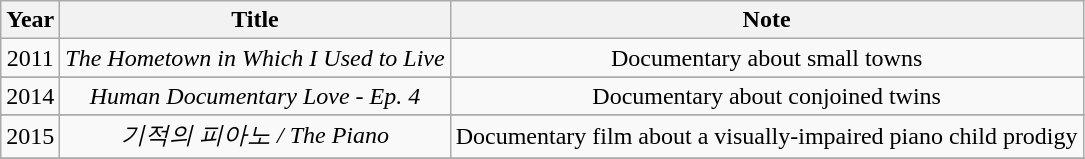<table class="wikitable" style="text-align:center">
<tr>
<th>Year</th>
<th>Title</th>
<th>Note</th>
</tr>
<tr>
<td>2011</td>
<td><em>The Hometown in Which I Used to Live</em></td>
<td>Documentary about small towns</td>
</tr>
<tr>
</tr>
<tr>
</tr>
<tr>
<td>2014</td>
<td><em>Human Documentary Love - Ep. 4</em></td>
<td>Documentary about conjoined twins</td>
</tr>
<tr>
</tr>
<tr>
<td>2015</td>
<td><em>기적의 피아노 / The Piano</em></td>
<td>Documentary film about a visually-impaired piano child prodigy</td>
</tr>
<tr>
</tr>
</table>
